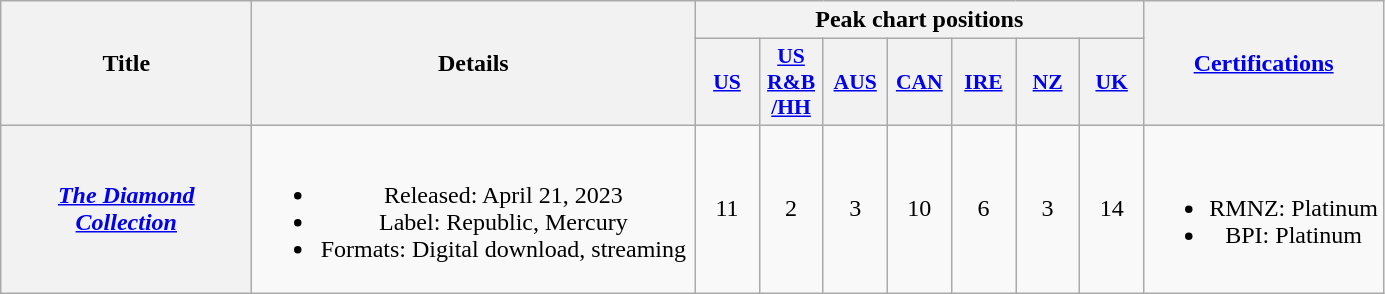<table class="wikitable plainrowheaders" style="text-align:center;">
<tr>
<th rowspan="2" style="width:10em;">Title</th>
<th rowspan="2" style="width:18em;">Details</th>
<th colspan="7">Peak chart positions</th>
<th rowspan="2"><a href='#'>Certifications</a></th>
</tr>
<tr>
<th scope="col" style="width:2.5em;font-size:90%;"><a href='#'>US</a><br></th>
<th scope="col" style="width:2.5em;font-size:90%;"><a href='#'>US R&B<br>/HH</a><br></th>
<th scope="col" style="width:2.5em;font-size:90%;"><a href='#'>AUS</a><br></th>
<th scope="col" style="width:2.5em;font-size:90%;"><a href='#'>CAN</a><br></th>
<th scope="col" style="width:2.5em;font-size:90%;"><a href='#'>IRE</a><br></th>
<th scope="col" style="width:2.5em;font-size:90%;"><a href='#'>NZ</a><br></th>
<th scope="col" style="width:2.5em;font-size:90%;"><a href='#'>UK</a><br></th>
</tr>
<tr>
<th scope="row"><em><a href='#'>The Diamond Collection</a></em></th>
<td><br><ul><li>Released: April 21, 2023</li><li>Label: Republic, Mercury</li><li>Formats: Digital download, streaming</li></ul></td>
<td>11</td>
<td>2</td>
<td>3</td>
<td>10</td>
<td>6</td>
<td>3</td>
<td>14</td>
<td><br><ul><li>RMNZ: Platinum</li><li>BPI: Platinum</li></ul></td>
</tr>
</table>
